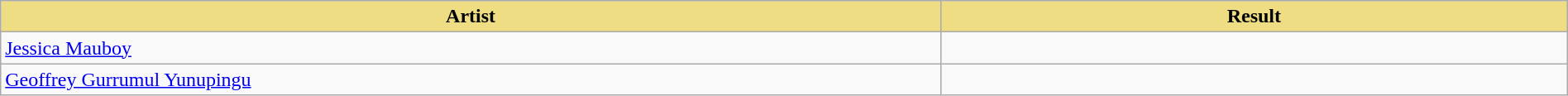<table class="wikitable" width=100%>
<tr>
<th style="width:15%;background:#EEDD82;">Artist</th>
<th style="width:10%;background:#EEDD82;">Result</th>
</tr>
<tr>
<td><a href='#'>Jessica Mauboy</a></td>
<td></td>
</tr>
<tr>
<td><a href='#'>Geoffrey Gurrumul Yunupingu</a></td>
<td></td>
</tr>
</table>
